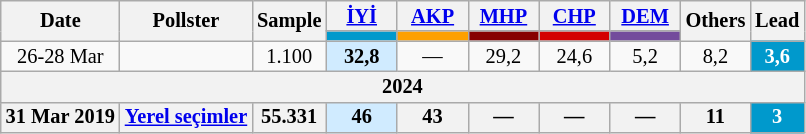<table class="wikitable mw-collapsible" style="text-align:center; font-size:85%; line-height:14px;">
<tr>
<th rowspan="2">Date</th>
<th rowspan="2">Pollster</th>
<th rowspan="2">Sample</th>
<th style="width:3em;"><a href='#'>İYİ</a></th>
<th style="width:3em;"><a href='#'>AKP</a></th>
<th style="width:3em;"><a href='#'>MHP</a></th>
<th style="width:3em;"><a href='#'>CHP</a></th>
<th style="width:3em;"><a href='#'>DEM</a></th>
<th rowspan="2">Others</th>
<th rowspan="2">Lead</th>
</tr>
<tr>
<th style="background:#0099cc;"></th>
<th style="background:#fda000;"></th>
<th style="background:#870000;"></th>
<th style="background:#d40000;"></th>
<th style="background:#734B9C;"></th>
</tr>
<tr>
<td>26-28 Mar</td>
<td></td>
<td>1.100</td>
<td style="background:#D0EBFF"><strong>32,8</strong></td>
<td>—</td>
<td>29,2</td>
<td>24,6</td>
<td>5,2</td>
<td>8,2</td>
<th style="background:#0099cc; color:white;">3,6</th>
</tr>
<tr>
<th colspan="10">2024</th>
</tr>
<tr>
<th>31 Mar 2019</th>
<th><a href='#'>Yerel seçimler</a></th>
<th>55.331</th>
<th style="background:#D0EBFF">46</th>
<th>43</th>
<th>—</th>
<th>—</th>
<th>—</th>
<th>11</th>
<th style="background:#0099cc; color:white;">3</th>
</tr>
</table>
